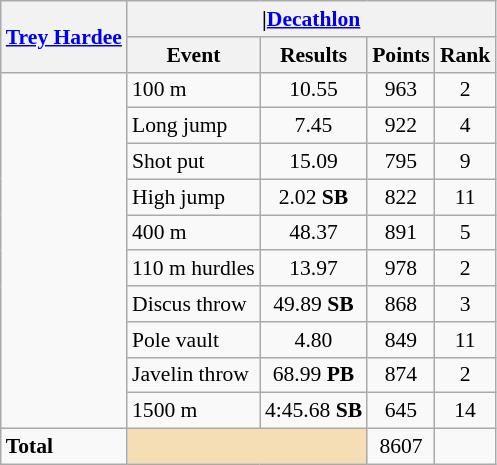<table class=wikitable style="font-size:90%;">
<tr>
<th rowspan="2"><strong><a href='#'>Trey Hardee</a></strong></th>
<th colspan="4">|<a href='#'>Decathlon</a></th>
</tr>
<tr>
<th>Event</th>
<th>Results</th>
<th>Points</th>
<th>Rank</th>
</tr>
<tr style="border-top: single;">
<td rowspan="10"></td>
<td>100 m</td>
<td align=center>10.55</td>
<td align=center>963</td>
<td align=center>2</td>
</tr>
<tr>
<td>Long jump</td>
<td align=center>7.45</td>
<td align=center>922</td>
<td align=center>4</td>
</tr>
<tr>
<td>Shot put</td>
<td align=center>15.09</td>
<td align=center>795</td>
<td align=center>9</td>
</tr>
<tr>
<td>High jump</td>
<td align=center>2.02 <strong>SB</strong></td>
<td align=center>822</td>
<td align=center>11</td>
</tr>
<tr>
<td>400 m</td>
<td align=center>48.37</td>
<td align=center>891</td>
<td align=center>5</td>
</tr>
<tr>
<td>110 m hurdles</td>
<td align=center>13.97</td>
<td align=center>978</td>
<td align=center>2</td>
</tr>
<tr>
<td>Discus throw</td>
<td align=center>49.89 <strong>SB</strong></td>
<td align=center>868</td>
<td align=center>3</td>
</tr>
<tr>
<td>Pole vault</td>
<td align=center>4.80</td>
<td align=center>849</td>
<td align=center>11</td>
</tr>
<tr>
<td>Javelin throw</td>
<td align=center>68.99 <strong>PB</strong></td>
<td align=center>874</td>
<td align=center>2</td>
</tr>
<tr>
<td>1500 m</td>
<td align=center>4:45.68 <strong>SB</strong></td>
<td align=center>645</td>
<td align=center>14</td>
</tr>
<tr style="border-top: single;">
<td><strong>Total</strong></td>
<td colspan="2" style="background:wheat;"></td>
<td align=center>8607</td>
<td align=center></td>
</tr>
</table>
